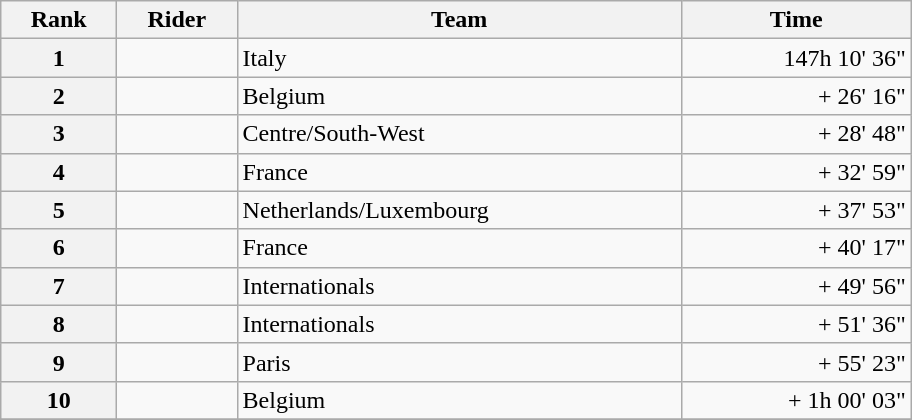<table class="wikitable" style="width:38em;margin-bottom:0em;">
<tr>
<th scope="col">Rank</th>
<th scope="col">Rider</th>
<th scope="col">Team</th>
<th scope="col">Time</th>
</tr>
<tr>
<th scope="row">1</th>
<td></td>
<td>Italy</td>
<td style="text-align:right;">147h 10' 36"</td>
</tr>
<tr>
<th scope="row">2</th>
<td></td>
<td>Belgium</td>
<td style="text-align:right;">+ 26' 16"</td>
</tr>
<tr>
<th scope="row">3</th>
<td></td>
<td>Centre/South-West</td>
<td style="text-align:right;">+ 28' 48"</td>
</tr>
<tr>
<th scope="row">4</th>
<td></td>
<td>France</td>
<td style="text-align:right;">+ 32' 59"</td>
</tr>
<tr>
<th scope="row">5</th>
<td></td>
<td>Netherlands/Luxembourg</td>
<td style="text-align:right;">+ 37' 53"</td>
</tr>
<tr>
<th scope="row">6</th>
<td></td>
<td>France</td>
<td style="text-align:right;">+ 40' 17"</td>
</tr>
<tr>
<th scope="row">7</th>
<td></td>
<td>Internationals</td>
<td style="text-align:right;">+ 49' 56"</td>
</tr>
<tr>
<th scope="row">8</th>
<td></td>
<td>Internationals</td>
<td style="text-align:right;">+ 51' 36"</td>
</tr>
<tr>
<th scope="row">9</th>
<td></td>
<td>Paris</td>
<td style="text-align:right;">+ 55' 23"</td>
</tr>
<tr>
<th scope="row">10</th>
<td></td>
<td>Belgium</td>
<td style="text-align:right;">+ 1h 00' 03"</td>
</tr>
<tr>
</tr>
</table>
